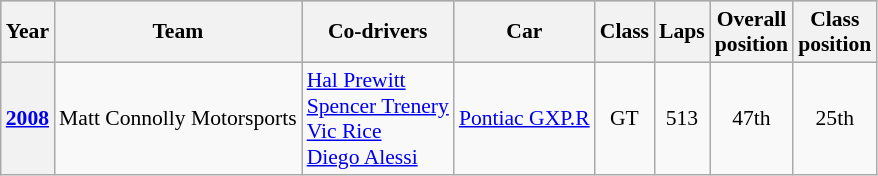<table class="wikitable" style="font-size:90%;">
<tr style="background:#ABBBDD;">
<th>Year</th>
<th>Team</th>
<th>Co-drivers</th>
<th>Car</th>
<th>Class</th>
<th>Laps</th>
<th>Overall<br>position</th>
<th>Class<br>position</th>
</tr>
<tr align="center">
<th><a href='#'>2008</a></th>
<td align="left"> Matt Connolly Motorsports</td>
<td align="left"> <a href='#'>Hal Prewitt</a><br> <a href='#'>Spencer Trenery</a><br> <a href='#'>Vic Rice</a><br> <a href='#'>Diego Alessi</a></td>
<td align="left"><a href='#'>Pontiac GXP.R</a></td>
<td>GT</td>
<td>513</td>
<td>47th</td>
<td>25th</td>
</tr>
</table>
